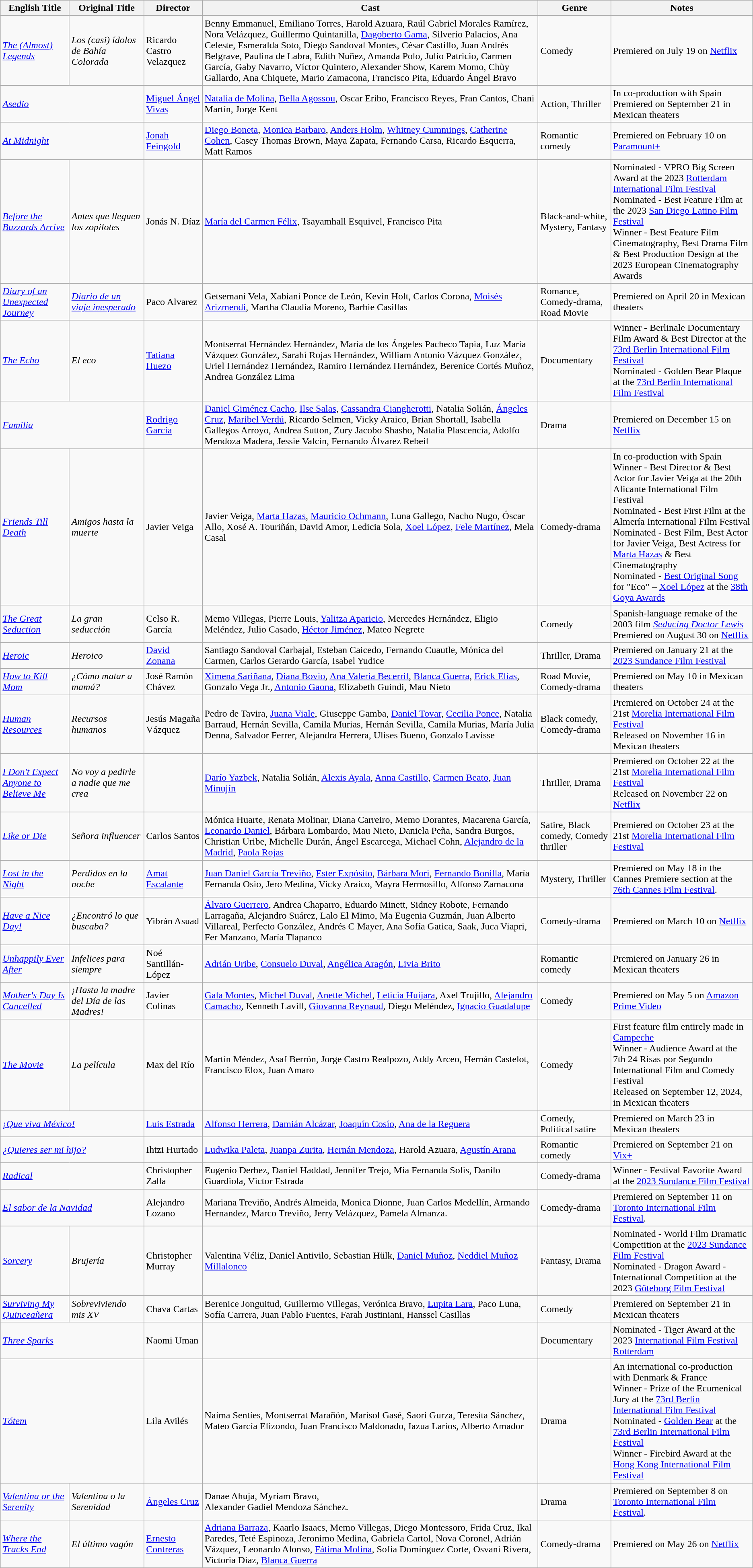<table class="wikitable sortable">
<tr>
<th>English Title</th>
<th>Original Title</th>
<th>Director</th>
<th>Cast</th>
<th>Genre</th>
<th>Notes</th>
</tr>
<tr>
<td><em><a href='#'>The (Almost) Legends</a></em></td>
<td><em>Los (casi) ídolos de Bahía Colorada</em></td>
<td>Ricardo Castro Velazquez</td>
<td>Benny Emmanuel, Emiliano Torres, Harold Azuara, Raúl Gabriel Morales Ramírez, Nora Velázquez, Guillermo Quintanilla, <a href='#'>Dagoberto Gama</a>, Silverio Palacios, Ana Celeste, Esmeralda Soto, Diego Sandoval Montes, César Castillo, Juan Andrés Belgrave, Paulina de Labra, Edith Nuñez, Amanda Polo, Julio Patricio, Carmen García, Gaby Navarro, Víctor Quintero, Alexander Show, Karem Momo, Chùy Gallardo, Ana Chiquete, Mario Zamacona, Francisco Pita, Eduardo Ángel Bravo</td>
<td>Comedy</td>
<td>Premiered on July 19 on <a href='#'>Netflix</a></td>
</tr>
<tr>
<td colspan="2"><em><a href='#'>Asedio</a></em></td>
<td><a href='#'>Miguel Ángel Vivas</a></td>
<td><a href='#'>Natalia de Molina</a>, <a href='#'>Bella Agossou</a>, Oscar Eribo, Francisco Reyes, Fran Cantos, Chani Martín, Jorge Kent</td>
<td>Action, Thriller</td>
<td>In co-production with Spain<br>Premiered on September 21 in Mexican theaters</td>
</tr>
<tr>
<td colspan="2"><em><a href='#'>At Midnight</a></em></td>
<td><a href='#'>Jonah Feingold</a></td>
<td><a href='#'>Diego Boneta</a>, <a href='#'>Monica Barbaro</a>, <a href='#'>Anders Holm</a>, <a href='#'>Whitney Cummings</a>, <a href='#'>Catherine Cohen</a>, Casey Thomas Brown, Maya Zapata, Fernando Carsa, Ricardo Esquerra, Matt Ramos</td>
<td>Romantic comedy</td>
<td>Premiered on February 10 on <a href='#'>Paramount+</a></td>
</tr>
<tr>
<td><em><a href='#'>Before the Buzzards Arrive</a></em></td>
<td><em>Antes que lleguen los zopilotes</em></td>
<td>Jonás N. Díaz</td>
<td><a href='#'>María del Carmen Félix</a>, Tsayamhall Esquivel, Francisco Pita</td>
<td>Black-and-white, Mystery, Fantasy</td>
<td>Nominated - VPRO Big Screen Award at the 2023 <a href='#'>Rotterdam International Film Festival</a><br>Nominated - Best Feature Film at the 2023 <a href='#'>San Diego Latino Film Festival</a><br>Winner - Best Feature Film Cinematography, Best Drama Film & Best Production Design at the 2023 European Cinematography Awards</td>
</tr>
<tr>
<td><em><a href='#'>Diary of an Unexpected Journey</a></em></td>
<td><em><a href='#'>Diario de un viaje inesperado</a></em></td>
<td>Paco Alvarez</td>
<td>Getsemaní Vela, Xabiani Ponce de León, Kevin Holt, Carlos Corona, <a href='#'>Moisés Arizmendi</a>, Martha Claudia Moreno, Barbie Casillas</td>
<td>Romance, Comedy-drama, Road Movie</td>
<td>Premiered on April 20 in Mexican theaters</td>
</tr>
<tr>
<td><em><a href='#'>The Echo</a></em></td>
<td><em>El eco</em></td>
<td><a href='#'>Tatiana Huezo</a></td>
<td>Montserrat Hernández Hernández, María de los Ángeles Pacheco Tapia, Luz María Vázquez González, Sarahí Rojas Hernández, William Antonio Vázquez González, Uriel Hernández Hernández, Ramiro Hernández Hernández, Berenice Cortés Muñoz, Andrea González Lima</td>
<td>Documentary</td>
<td>Winner - Berlinale Documentary Film Award & Best Director at the <a href='#'>73rd Berlin International Film Festival</a><br>Nominated - Golden Bear Plaque at the <a href='#'>73rd Berlin International Film Festival</a></td>
</tr>
<tr>
<td colspan="2"><a href='#'><em>Familia</em></a></td>
<td><a href='#'>Rodrigo García</a></td>
<td><a href='#'>Daniel Giménez Cacho</a>, <a href='#'>Ilse Salas</a>, <a href='#'>Cassandra Ciangherotti</a>, Natalia Solián, <a href='#'>Ángeles Cruz</a>, <a href='#'>Maribel Verdú</a>, Ricardo Selmen, Vicky Araico, Brian Shortall, Isabella Gallegos Arroyo, Andrea Sutton, Zury Jacobo Shasho, Natalia Plascencia, Adolfo Mendoza Madera, Jessie Valcin, Fernando Álvarez Rebeil</td>
<td>Drama</td>
<td>Premiered on December 15 on <a href='#'>Netflix</a></td>
</tr>
<tr>
<td><em><a href='#'>Friends Till Death</a></em></td>
<td><em>Amigos hasta la muerte</em></td>
<td>Javier Veiga</td>
<td>Javier Veiga, <a href='#'>Marta Hazas</a>, <a href='#'>Mauricio Ochmann</a>, Luna Gallego, Nacho Nugo, Óscar Allo, Xosé A. Touriñán, David Amor, Ledicia Sola, <a href='#'>Xoel López</a>, <a href='#'>Fele Martínez</a>, Mela Casal</td>
<td>Comedy-drama</td>
<td>In co-production with Spain<br>Winner - Best Director & Best Actor for Javier Veiga at the 20th Alicante International Film Festival<br>Nominated - Best First Film at the Almería International Film Festival<br>Nominated - Best Film, Best Actor for Javier Veiga, Best Actress for <a href='#'>Marta Hazas</a> & Best Cinematography<br>Nominated - <a href='#'>Best Original Song</a> for "Eco" – <a href='#'>Xoel López</a> at the <a href='#'>38th Goya Awards</a></td>
</tr>
<tr>
<td><em><a href='#'>The Great Seduction</a></em></td>
<td><em>La gran seducción</em></td>
<td>Celso R. García</td>
<td>Memo Villegas, Pierre Louis, <a href='#'>Yalitza Aparicio</a>, Mercedes Hernández, Eligio Meléndez, Julio Casado, <a href='#'>Héctor Jiménez</a>, Mateo Negrete</td>
<td>Comedy</td>
<td>Spanish-language remake of the 2003 film <em><a href='#'>Seducing Doctor Lewis</a></em><br>Premiered on August 30 on <a href='#'>Netflix</a></td>
</tr>
<tr>
<td><em><a href='#'>Heroic</a></em></td>
<td><em>Heroico</em></td>
<td><a href='#'>David Zonana</a></td>
<td>Santiago Sandoval Carbajal, Esteban Caicedo, Fernando Cuautle, Mónica del Carmen, Carlos Gerardo García, Isabel Yudice</td>
<td>Thriller, Drama</td>
<td>Premiered on January 21 at the <a href='#'>2023 Sundance Film Festival</a></td>
</tr>
<tr>
<td><em><a href='#'>How to Kill Mom</a></em></td>
<td><em>¿Cómo matar a mamá?</em></td>
<td>José Ramón Chávez</td>
<td><a href='#'>Ximena Sariñana</a>, <a href='#'>Diana Bovio</a>, <a href='#'>Ana Valeria Becerril</a>, <a href='#'>Blanca Guerra</a>, <a href='#'>Erick Elías</a>, Gonzalo Vega Jr., <a href='#'>Antonio Gaona</a>, Elizabeth Guindi, Mau Nieto</td>
<td>Road Movie, Comedy-drama</td>
<td>Premiered on May 10 in Mexican theaters</td>
</tr>
<tr>
<td><em><a href='#'>Human Resources</a></em></td>
<td><em>Recursos humanos</em></td>
<td>Jesús Magaña Vázquez</td>
<td>Pedro de Tavira, <a href='#'>Juana Viale</a>, Giuseppe Gamba, <a href='#'>Daniel Tovar</a>, <a href='#'>Cecilia Ponce</a>, Natalia Barraud, Hernán Sevilla, Camila Murias, Hernán Sevilla, Camila Murias, María Julia Denna, Salvador Ferrer, Alejandra Herrera, Ulises Bueno, Gonzalo Lavisse</td>
<td>Black comedy, Comedy-drama</td>
<td>Premiered on October 24 at the 21st <a href='#'>Morelia International Film Festival</a><br>Released on November 16 in Mexican theaters</td>
</tr>
<tr>
<td><em><a href='#'>I Don't Expect Anyone to Believe Me</a></em></td>
<td><em>No voy a pedirle a nadie que me crea</em></td>
<td></td>
<td><a href='#'>Darío Yazbek</a>, Natalia Solián, <a href='#'>Alexis Ayala</a>, <a href='#'>Anna Castillo</a>, <a href='#'>Carmen Beato</a>, <a href='#'>Juan Minujín</a></td>
<td>Thriller, Drama</td>
<td>Premiered on October 22 at the 21st <a href='#'>Morelia International Film Festival</a><br>Released on November 22 on <a href='#'>Netflix</a></td>
</tr>
<tr>
<td><em><a href='#'>Like or Die</a></em></td>
<td><em>Señora influencer</em></td>
<td>Carlos Santos</td>
<td>Mónica Huarte, Renata Molinar, Diana Carreiro, Memo Dorantes, Macarena García, <a href='#'>Leonardo Daniel</a>, Bárbara Lombardo, Mau Nieto, Daniela Peña, Sandra Burgos, Christian Uribe, Michelle Durán, Ángel Escarcega, Michael Cohn, <a href='#'>Alejandro de la Madrid</a>, <a href='#'>Paola Rojas</a></td>
<td>Satire, Black comedy, Comedy thriller</td>
<td>Premiered on October 23 at the 21st <a href='#'>Morelia International Film Festival</a></td>
</tr>
<tr>
<td><em><a href='#'>Lost in the Night</a></em></td>
<td><em>Perdidos en la noche</em></td>
<td><a href='#'>Amat Escalante</a></td>
<td><a href='#'>Juan Daniel García Treviño</a>, <a href='#'>Ester Expósito</a>, <a href='#'>Bárbara Mori</a>, <a href='#'>Fernando Bonilla</a>, María Fernanda Osio, Jero Medina, Vicky Araico, Mayra Hermosillo, Alfonso Zamacona</td>
<td>Mystery, Thriller</td>
<td>Premiered on May 18 in the Cannes Premiere section at the <a href='#'>76th Cannes Film Festival</a>.</td>
</tr>
<tr>
<td><em><a href='#'>Have a Nice Day!</a></em></td>
<td><em>¿Encontró lo que buscaba?</em></td>
<td>Yibrán Asuad</td>
<td><a href='#'>Álvaro Guerrero</a>, Andrea Chaparro, Eduardo Minett, Sidney Robote, Fernando Larragaña, Alejandro Suárez, Lalo El Mimo, Ma Eugenia Guzmán, Juan Alberto Villareal, Perfecto González, Andrés C Mayer, Ana Sofía Gatica, Saak, Juca Viapri, Fer Manzano, María Tlapanco</td>
<td>Comedy-drama</td>
<td>Premiered on March 10 on <a href='#'>Netflix</a></td>
</tr>
<tr>
<td><em><a href='#'>Unhappily Ever After</a></em></td>
<td><em>Infelices para siempre</em></td>
<td>Noé Santillán-López</td>
<td><a href='#'>Adrián Uribe</a>, <a href='#'>Consuelo Duval</a>, <a href='#'>Angélica Aragón</a>, <a href='#'>Livia Brito</a></td>
<td>Romantic comedy</td>
<td>Premiered on January 26 in Mexican theaters</td>
</tr>
<tr>
<td><em><a href='#'>Mother's Day Is Cancelled</a></em></td>
<td><em>¡Hasta la madre del Día de las Madres!</em></td>
<td>Javier Colinas</td>
<td><a href='#'>Gala Montes</a>, <a href='#'>Michel Duval</a>, <a href='#'>Anette Michel</a>, <a href='#'>Leticia Huijara</a>, Axel Trujillo, <a href='#'>Alejandro Camacho</a>, Kenneth Lavill, <a href='#'>Giovanna Reynaud</a>, Diego Meléndez, <a href='#'>Ignacio Guadalupe</a></td>
<td>Comedy</td>
<td>Premiered on May 5 on <a href='#'>Amazon Prime Video</a></td>
</tr>
<tr>
<td><em><a href='#'>The Movie</a></em></td>
<td><em>La película</em></td>
<td>Max del Río</td>
<td>Martín Méndez, Asaf Berrón, Jorge Castro Realpozo, Addy Arceo, Hernán Castelot, Francisco Elox, Juan Amaro</td>
<td>Comedy</td>
<td>First feature film entirely made in <a href='#'>Campeche</a><br>Winner - Audience Award at the 7th 24 Risas por Segundo International Film and Comedy Festival<br>Released on September 12, 2024, in Mexican theaters</td>
</tr>
<tr>
<td colspan="2"><em><a href='#'>¡Que viva México!</a></em></td>
<td><a href='#'>Luis Estrada</a></td>
<td><a href='#'>Alfonso Herrera</a>, <a href='#'>Damián Alcázar</a>, <a href='#'>Joaquín Cosío</a>, <a href='#'>Ana de la Reguera</a></td>
<td>Comedy, Political satire</td>
<td>Premiered on March 23 in Mexican theaters</td>
</tr>
<tr>
<td colspan="2"><em><a href='#'>¿Quieres ser mi hijo?</a></em></td>
<td>Ihtzi Hurtado</td>
<td><a href='#'>Ludwika Paleta</a>, <a href='#'>Juanpa Zurita</a>, <a href='#'>Hernán Mendoza</a>, Harold Azuara, <a href='#'>Agustín Arana</a></td>
<td>Romantic comedy</td>
<td>Premiered on September 21 on <a href='#'>Vix+</a></td>
</tr>
<tr>
<td colspan="2"><em><a href='#'>Radical</a></em></td>
<td>Christopher Zalla</td>
<td>Eugenio Derbez, Daniel Haddad, Jennifer Trejo, Mia Fernanda Solis, Danilo Guardiola,  Víctor Estrada</td>
<td>Comedy-drama</td>
<td>Winner - Festival Favorite Award at the <a href='#'>2023 Sundance Film Festival</a></td>
</tr>
<tr>
<td colspan="2"><em><a href='#'>El sabor de la Navidad</a></em></td>
<td>Alejandro Lozano</td>
<td>Mariana Treviño, Andrés Almeida, Monica Dionne, Juan Carlos Medellín, Armando Hernandez, Marco Treviño, Jerry Velázquez, Pamela Almanza.</td>
<td>Comedy-drama</td>
<td>Premiered on September 11 on <a href='#'>Toronto International Film Festival</a>.</td>
</tr>
<tr>
<td><em><a href='#'>Sorcery</a></em></td>
<td><em>Brujería</em></td>
<td>Christopher Murray</td>
<td>Valentina Véliz, Daniel Antivilo, Sebastian Hülk, <a href='#'>Daniel Muñoz</a>, <a href='#'>Neddiel Muñoz Millalonco</a></td>
<td>Fantasy, Drama</td>
<td>Nominated - World Film Dramatic Competition at the <a href='#'>2023 Sundance Film Festival</a><br>Nominated - Dragon Award - International Competition at the 2023 <a href='#'>Göteborg Film Festival</a></td>
</tr>
<tr>
<td><em><a href='#'>Surviving My Quinceañera</a></em></td>
<td><em>Sobreviviendo mis XV</em></td>
<td>Chava Cartas</td>
<td>Berenice Jonguitud, Guillermo Villegas, Verónica Bravo, <a href='#'>Lupita Lara</a>, Paco Luna, Sofía Carrera, Juan Pablo Fuentes, Farah Justiniani, Hanssel Casillas</td>
<td>Comedy</td>
<td>Premiered on September 21 in Mexican theaters</td>
</tr>
<tr>
<td colspan="2"><em><a href='#'>Three Sparks</a></em></td>
<td>Naomi Uman</td>
<td></td>
<td>Documentary</td>
<td>Nominated - Tiger Award at the 2023 <a href='#'>International Film Festival Rotterdam</a></td>
</tr>
<tr>
<td colspan="2"><em><a href='#'>Tótem</a></em></td>
<td>Lila Avilés</td>
<td>Naíma Sentíes, Montserrat Marañón, Marisol Gasé, Saori Gurza, Teresita Sánchez, Mateo García Elizondo, Juan Francisco Maldonado, Iazua Larios, Alberto Amador</td>
<td>Drama</td>
<td>An international co-production with Denmark & France<br>Winner - Prize of the Ecumenical Jury at the <a href='#'>73rd Berlin International Film Festival</a><br>Nominated - <a href='#'>Golden Bear</a> at the <a href='#'>73rd Berlin International Film Festival</a><br>Winner - Firebird Award at the <a href='#'>Hong Kong International Film Festival</a></td>
</tr>
<tr>
<td><em><a href='#'>Valentina or the Serenity</a></em></td>
<td><em>Valentina o la Serenidad</em></td>
<td><a href='#'>Ángeles Cruz</a></td>
<td>Danae Ahuja, Myriam Bravo,<br>Alexander Gadiel Mendoza Sánchez.</td>
<td>Drama</td>
<td>Premiered on September 8 on <a href='#'>Toronto International Film Festival</a>.</td>
</tr>
<tr>
<td><em><a href='#'>Where the Tracks End</a></em></td>
<td><em>El último vagón</em></td>
<td><a href='#'>Ernesto Contreras</a></td>
<td><a href='#'>Adriana Barraza</a>, Kaarlo Isaacs, Memo Villegas, Diego Montessoro, Frida Cruz,  Ikal Paredes, Teté Espinoza, Jeronimo Medina, Gabriela Cartol, Nova Coronel, Adrián Vázquez, Leonardo Alonso, <a href='#'>Fátima Molina</a>, Sofía Domínguez Corte, Osvani Rivera, Victoria Díaz, <a href='#'>Blanca Guerra</a></td>
<td>Comedy-drama</td>
<td>Premiered on May 26 on <a href='#'>Netflix</a></td>
</tr>
</table>
